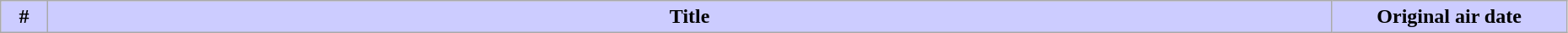<table class="wikitable" width="98%">
<tr>
<th style="background: #CCF" width="3%">#</th>
<th style="background: #CCF">Title</th>
<th style="background: #CCF" width="15%">Original air date<br>
</th>
</tr>
</table>
